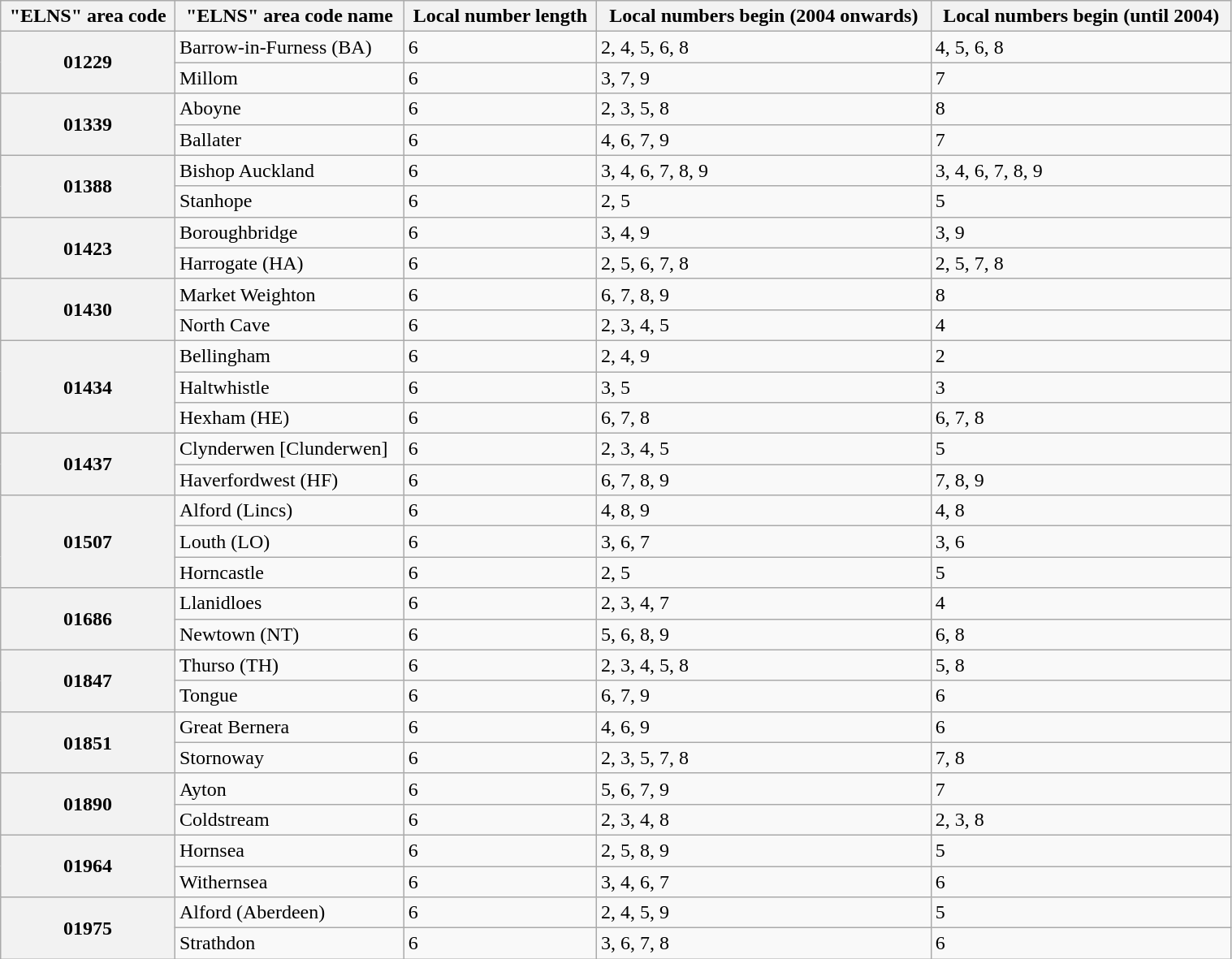<table class="wikitable" style="width: 80%; margin-left: 1.5em;">
<tr>
<th>"ELNS" area code</th>
<th>"ELNS" area code name</th>
<th>Local number length</th>
<th>Local numbers begin (2004 onwards)</th>
<th>Local numbers begin (until 2004)</th>
</tr>
<tr>
<th rowspan="2">01229</th>
<td>Barrow-in-Furness (BA)</td>
<td>6</td>
<td>2, 4, 5, 6, 8</td>
<td>4, 5, 6, 8</td>
</tr>
<tr>
<td>Millom</td>
<td>6</td>
<td>3, 7, 9</td>
<td>7</td>
</tr>
<tr>
<th rowspan="2">01339</th>
<td>Aboyne</td>
<td>6</td>
<td>2, 3, 5, 8</td>
<td>8</td>
</tr>
<tr>
<td>Ballater</td>
<td>6</td>
<td>4, 6, 7, 9</td>
<td>7</td>
</tr>
<tr>
<th rowspan="2">01388</th>
<td>Bishop Auckland</td>
<td>6</td>
<td>3, 4, 6, 7, 8, 9</td>
<td>3, 4, 6, 7, 8, 9</td>
</tr>
<tr>
<td>Stanhope</td>
<td>6</td>
<td>2, 5</td>
<td>5</td>
</tr>
<tr>
<th rowspan="2">01423</th>
<td>Boroughbridge</td>
<td>6</td>
<td>3, 4, 9</td>
<td>3, 9</td>
</tr>
<tr>
<td>Harrogate (HA)</td>
<td>6</td>
<td>2, 5, 6, 7, 8</td>
<td>2, 5, 7, 8</td>
</tr>
<tr>
<th rowspan="2">01430</th>
<td>Market Weighton</td>
<td>6</td>
<td>6, 7, 8, 9</td>
<td>8</td>
</tr>
<tr>
<td>North Cave</td>
<td>6</td>
<td>2, 3, 4, 5</td>
<td>4</td>
</tr>
<tr>
<th rowspan="3">01434</th>
<td>Bellingham</td>
<td>6</td>
<td>2, 4, 9</td>
<td>2</td>
</tr>
<tr>
<td>Haltwhistle</td>
<td>6</td>
<td>3, 5</td>
<td>3</td>
</tr>
<tr>
<td>Hexham (HE)</td>
<td>6</td>
<td>6, 7, 8</td>
<td>6, 7, 8</td>
</tr>
<tr>
<th rowspan="2">01437</th>
<td>Clynderwen [Clunderwen]</td>
<td>6</td>
<td>2, 3, 4, 5</td>
<td>5</td>
</tr>
<tr>
<td>Haverfordwest (HF)</td>
<td>6</td>
<td>6, 7, 8, 9</td>
<td>7, 8, 9</td>
</tr>
<tr>
<th rowspan="3">01507</th>
<td>Alford (Lincs)</td>
<td>6</td>
<td>4, 8, 9</td>
<td>4, 8</td>
</tr>
<tr>
<td>Louth (LO)</td>
<td>6</td>
<td>3, 6, 7</td>
<td>3, 6</td>
</tr>
<tr>
<td>Horncastle</td>
<td>6</td>
<td>2, 5</td>
<td>5</td>
</tr>
<tr>
<th rowspan="2">01686</th>
<td>Llanidloes</td>
<td>6</td>
<td>2, 3, 4, 7</td>
<td>4</td>
</tr>
<tr>
<td>Newtown (NT)</td>
<td>6</td>
<td>5, 6, 8, 9</td>
<td>6, 8</td>
</tr>
<tr>
<th rowspan="2">01847</th>
<td>Thurso (TH)</td>
<td>6</td>
<td>2, 3, 4, 5, 8</td>
<td>5, 8</td>
</tr>
<tr>
<td>Tongue</td>
<td>6</td>
<td>6, 7, 9</td>
<td>6</td>
</tr>
<tr>
<th rowspan="2">01851</th>
<td>Great Bernera</td>
<td>6</td>
<td>4, 6, 9</td>
<td>6</td>
</tr>
<tr>
<td>Stornoway</td>
<td>6</td>
<td>2, 3, 5, 7, 8</td>
<td>7, 8</td>
</tr>
<tr>
<th rowspan="2">01890</th>
<td>Ayton</td>
<td>6</td>
<td>5, 6, 7, 9</td>
<td>7</td>
</tr>
<tr>
<td>Coldstream</td>
<td>6</td>
<td>2, 3, 4, 8</td>
<td>2, 3, 8</td>
</tr>
<tr>
<th rowspan="2">01964</th>
<td>Hornsea</td>
<td>6</td>
<td>2, 5, 8, 9</td>
<td>5</td>
</tr>
<tr>
<td>Withernsea</td>
<td>6</td>
<td>3, 4, 6, 7</td>
<td>6</td>
</tr>
<tr>
<th rowspan="2">01975</th>
<td>Alford (Aberdeen)</td>
<td>6</td>
<td>2, 4, 5, 9</td>
<td>5</td>
</tr>
<tr>
<td>Strathdon</td>
<td>6</td>
<td>3, 6, 7, 8</td>
<td>6</td>
</tr>
</table>
